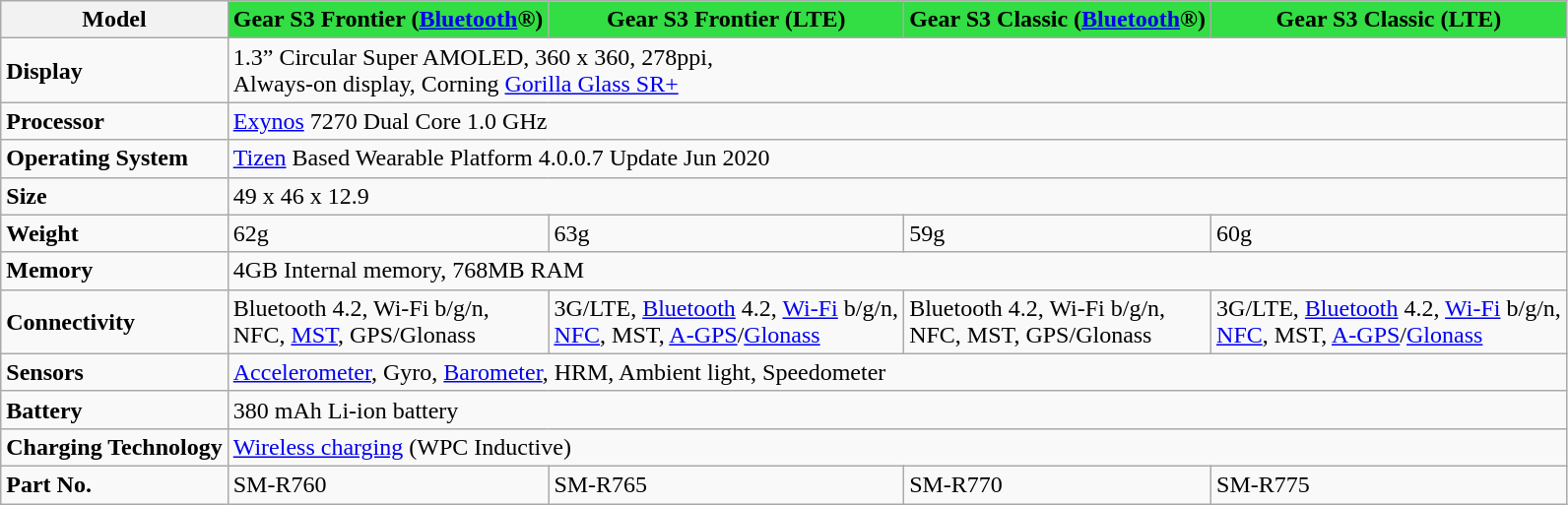<table class="wikitable sortable">
<tr>
<th><strong>Model</strong></th>
<th style="background:#3d4;">Gear S3 Frontier (<a href='#'>Bluetooth</a>®)</th>
<th style="background:#3d4;">Gear S3 Frontier (LTE)</th>
<th style="background:#3d4;">Gear S3 Classic (<a href='#'>Bluetooth</a>®)</th>
<th style="background:#3d4;">Gear S3 Classic (LTE)</th>
</tr>
<tr>
<td><strong>Display</strong></td>
<td colspan="4">1.3” Circular Super AMOLED, 360 x 360, 278ppi,<br>Always-on display, Corning <a href='#'>Gorilla Glass SR+</a></td>
</tr>
<tr>
<td><strong>Processor</strong></td>
<td colspan="4"><a href='#'>Exynos</a> 7270 Dual Core 1.0 GHz</td>
</tr>
<tr>
<td><strong>Operating System</strong></td>
<td colspan="4"><a href='#'>Tizen</a> Based Wearable Platform 4.0.0.7 Update Jun 2020</td>
</tr>
<tr>
<td><strong>Size</strong></td>
<td colspan="4">49 x 46 x 12.9</td>
</tr>
<tr>
<td><strong>Weight</strong></td>
<td>62g</td>
<td>63g</td>
<td>59g</td>
<td>60g</td>
</tr>
<tr>
<td><strong>Memory</strong></td>
<td colspan="4">4GB Internal memory, 768MB RAM</td>
</tr>
<tr>
<td><strong>Connectivity</strong></td>
<td>Bluetooth 4.2, Wi-Fi b/g/n,<br>NFC, <a href='#'>MST</a>, GPS/Glonass</td>
<td>3G/LTE, <a href='#'>Bluetooth</a> 4.2, <a href='#'>Wi-Fi</a> b/g/n,<br><a href='#'>NFC</a>, MST, <a href='#'>A-GPS</a>/<a href='#'>Glonass</a></td>
<td>Bluetooth 4.2, Wi-Fi b/g/n,<br>NFC, MST, GPS/Glonass</td>
<td>3G/LTE, <a href='#'>Bluetooth</a> 4.2, <a href='#'>Wi-Fi</a> b/g/n,<br><a href='#'>NFC</a>, MST, <a href='#'>A-GPS</a>/<a href='#'>Glonass</a></td>
</tr>
<tr>
<td><strong>Sensors</strong></td>
<td colspan="4"><a href='#'>Accelerometer</a>, Gyro, <a href='#'>Barometer</a>, HRM, Ambient light, Speedometer</td>
</tr>
<tr>
<td><strong>Battery</strong></td>
<td colspan="4">380 mAh Li-ion battery</td>
</tr>
<tr>
<td><strong>Charging Technology</strong></td>
<td colspan="4"><a href='#'>Wireless charging</a> (WPC Inductive)</td>
</tr>
<tr>
<td><strong>Part No.</strong></td>
<td>SM-R760</td>
<td>SM-R765</td>
<td>SM-R770</td>
<td>SM-R775</td>
</tr>
</table>
